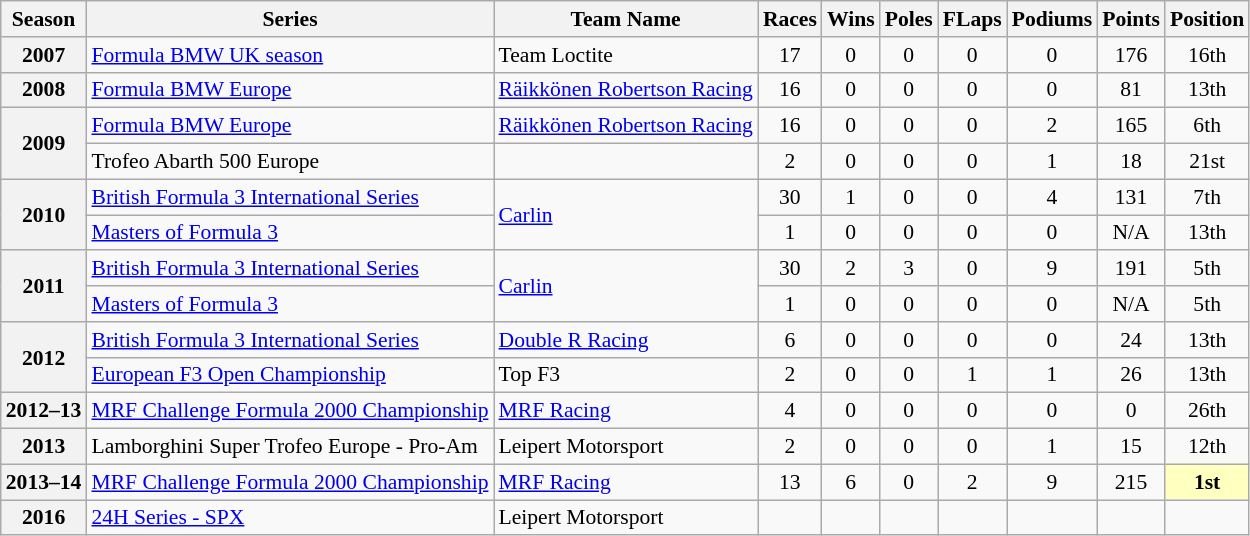<table class="wikitable" style="font-size: 90%; text-align:center">
<tr>
<th>Season</th>
<th>Series</th>
<th>Team Name</th>
<th>Races</th>
<th>Wins</th>
<th>Poles</th>
<th>FLaps</th>
<th>Podiums</th>
<th>Points</th>
<th>Position</th>
</tr>
<tr>
<th>2007</th>
<td align=left><a href='#'>Formula BMW UK season</a></td>
<td align=left>Team Loctite</td>
<td>17</td>
<td>0</td>
<td>0</td>
<td>0</td>
<td>0</td>
<td>176</td>
<td>16th</td>
</tr>
<tr>
<th>2008</th>
<td align=left><a href='#'>Formula BMW Europe</a></td>
<td align=left><a href='#'>Räikkönen Robertson Racing</a></td>
<td>16</td>
<td>0</td>
<td>0</td>
<td>0</td>
<td>0</td>
<td>81</td>
<td>13th</td>
</tr>
<tr>
<th rowspan="2">2009</th>
<td align=left><a href='#'>Formula BMW Europe</a></td>
<td align=left><a href='#'>Räikkönen Robertson Racing</a></td>
<td>16</td>
<td>0</td>
<td>0</td>
<td>0</td>
<td>2</td>
<td>165</td>
<td>6th</td>
</tr>
<tr>
<td align=left>Trofeo Abarth 500 Europe</td>
<td></td>
<td>2</td>
<td>0</td>
<td>0</td>
<td>0</td>
<td>1</td>
<td>18</td>
<td>21st</td>
</tr>
<tr>
<th rowspan="2">2010</th>
<td align="left"><a href='#'>British Formula 3 International Series</a></td>
<td rowspan="2" align="left"><a href='#'>Carlin</a></td>
<td>30</td>
<td>1</td>
<td>0</td>
<td>0</td>
<td>4</td>
<td>131</td>
<td>7th</td>
</tr>
<tr>
<td align=left><a href='#'>Masters of Formula 3</a></td>
<td>1</td>
<td>0</td>
<td>0</td>
<td>0</td>
<td>0</td>
<td>N/A</td>
<td>13th</td>
</tr>
<tr>
<th rowspan="2">2011</th>
<td align="left"><a href='#'>British Formula 3 International Series</a></td>
<td rowspan="2" align="left"><a href='#'>Carlin</a></td>
<td>30</td>
<td>2</td>
<td>3</td>
<td>0</td>
<td>9</td>
<td>191</td>
<td>5th</td>
</tr>
<tr>
<td align=left><a href='#'>Masters of Formula 3</a></td>
<td>1</td>
<td>0</td>
<td>0</td>
<td>0</td>
<td>0</td>
<td>N/A</td>
<td>5th</td>
</tr>
<tr>
<th rowspan="2">2012</th>
<td align=left><a href='#'>British Formula 3 International Series</a></td>
<td align=left><a href='#'>Double R Racing</a></td>
<td>6</td>
<td>0</td>
<td>0</td>
<td>0</td>
<td>0</td>
<td>24</td>
<td>13th</td>
</tr>
<tr>
<td align=left><a href='#'>European F3 Open Championship</a></td>
<td align=left>Top F3</td>
<td>2</td>
<td>0</td>
<td>0</td>
<td>1</td>
<td>1</td>
<td>26</td>
<td>13th</td>
</tr>
<tr>
<th>2012–13</th>
<td align=left><a href='#'>MRF Challenge Formula 2000 Championship</a></td>
<td align=left><a href='#'>MRF Racing</a></td>
<td>4</td>
<td>0</td>
<td>0</td>
<td>0</td>
<td>0</td>
<td>0</td>
<td>26th</td>
</tr>
<tr>
<th>2013</th>
<td align=left>Lamborghini Super Trofeo Europe - Pro-Am</td>
<td align=left>Leipert Motorsport</td>
<td>2</td>
<td>0</td>
<td>0</td>
<td>0</td>
<td>1</td>
<td>15</td>
<td>12th</td>
</tr>
<tr>
<th>2013–14</th>
<td align=left><a href='#'>MRF Challenge Formula 2000 Championship</a></td>
<td align=left><a href='#'>MRF Racing</a></td>
<td>13</td>
<td>6</td>
<td>0</td>
<td>2</td>
<td>9</td>
<td>215</td>
<td style="background:#FFFFBF;"><strong>1st</strong></td>
</tr>
<tr>
<th>2016</th>
<td align=left><a href='#'>24H Series - SPX</a></td>
<td align=left>Leipert Motorsport</td>
<td></td>
<td></td>
<td></td>
<td></td>
<td></td>
<td></td>
<td></td>
</tr>
</table>
